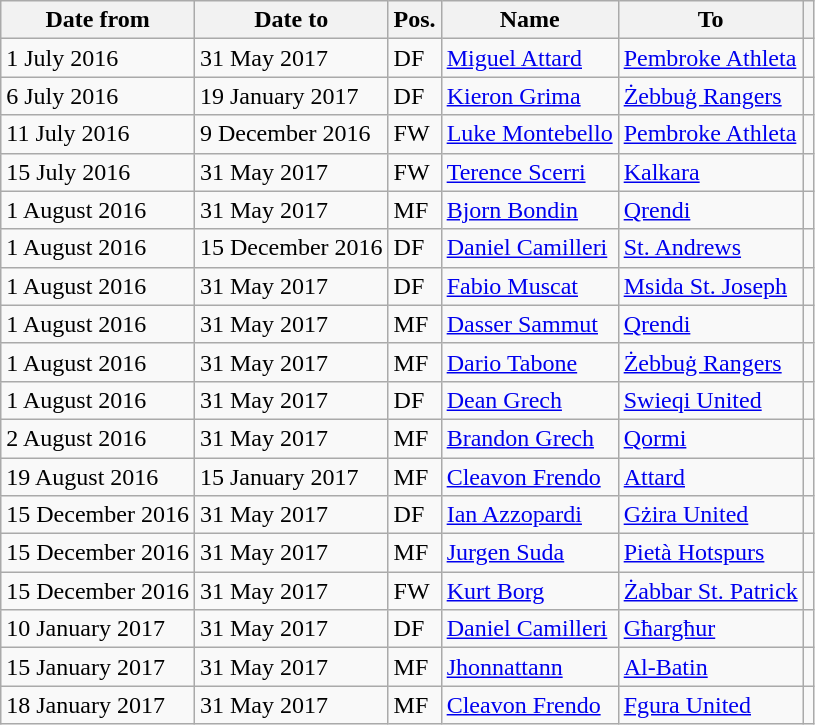<table class="wikitable">
<tr>
<th>Date from</th>
<th>Date to</th>
<th>Pos.</th>
<th>Name</th>
<th>To</th>
<th></th>
</tr>
<tr>
<td>1 July 2016</td>
<td>31 May 2017</td>
<td>DF</td>
<td> <a href='#'>Miguel Attard</a></td>
<td> <a href='#'>Pembroke Athleta</a></td>
<td></td>
</tr>
<tr>
<td>6 July 2016</td>
<td>19 January 2017</td>
<td>DF</td>
<td> <a href='#'>Kieron Grima</a></td>
<td> <a href='#'>Żebbuġ Rangers</a></td>
<td></td>
</tr>
<tr>
<td>11 July 2016</td>
<td>9 December 2016</td>
<td>FW</td>
<td> <a href='#'>Luke Montebello</a></td>
<td> <a href='#'>Pembroke Athleta</a></td>
<td></td>
</tr>
<tr>
<td>15 July 2016</td>
<td>31 May 2017</td>
<td>FW</td>
<td> <a href='#'>Terence Scerri</a></td>
<td> <a href='#'>Kalkara</a></td>
<td></td>
</tr>
<tr>
<td>1 August 2016</td>
<td>31 May 2017</td>
<td>MF</td>
<td> <a href='#'>Bjorn Bondin</a></td>
<td> <a href='#'>Qrendi</a></td>
<td></td>
</tr>
<tr>
<td>1 August 2016</td>
<td>15 December 2016</td>
<td>DF</td>
<td> <a href='#'>Daniel Camilleri</a></td>
<td> <a href='#'>St. Andrews</a></td>
<td></td>
</tr>
<tr>
<td>1 August 2016</td>
<td>31 May 2017</td>
<td>DF</td>
<td> <a href='#'>Fabio Muscat</a></td>
<td> <a href='#'>Msida St. Joseph</a></td>
<td></td>
</tr>
<tr>
<td>1 August 2016</td>
<td>31 May 2017</td>
<td>MF</td>
<td> <a href='#'>Dasser Sammut</a></td>
<td> <a href='#'>Qrendi</a></td>
<td></td>
</tr>
<tr>
<td>1 August 2016</td>
<td>31 May 2017</td>
<td>MF</td>
<td> <a href='#'>Dario Tabone</a></td>
<td> <a href='#'>Żebbuġ Rangers</a></td>
<td></td>
</tr>
<tr>
<td>1 August 2016</td>
<td>31 May 2017</td>
<td>DF</td>
<td> <a href='#'>Dean Grech</a></td>
<td> <a href='#'>Swieqi United</a></td>
<td></td>
</tr>
<tr>
<td>2 August 2016</td>
<td>31 May 2017</td>
<td>MF</td>
<td> <a href='#'>Brandon Grech</a></td>
<td> <a href='#'>Qormi</a></td>
<td></td>
</tr>
<tr>
<td>19 August 2016</td>
<td>15 January 2017</td>
<td>MF</td>
<td> <a href='#'>Cleavon Frendo</a></td>
<td> <a href='#'>Attard</a></td>
<td></td>
</tr>
<tr>
<td>15 December 2016</td>
<td>31 May 2017</td>
<td>DF</td>
<td> <a href='#'>Ian Azzopardi</a></td>
<td> <a href='#'>Gżira United</a></td>
<td></td>
</tr>
<tr>
<td>15 December 2016</td>
<td>31 May 2017</td>
<td>MF</td>
<td> <a href='#'>Jurgen Suda</a></td>
<td> <a href='#'>Pietà Hotspurs</a></td>
<td></td>
</tr>
<tr>
<td>15 December 2016</td>
<td>31 May 2017</td>
<td>FW</td>
<td> <a href='#'>Kurt Borg</a></td>
<td> <a href='#'>Żabbar St. Patrick</a></td>
<td></td>
</tr>
<tr>
<td>10 January 2017</td>
<td>31 May 2017</td>
<td>DF</td>
<td> <a href='#'>Daniel Camilleri</a></td>
<td> <a href='#'>Għargħur</a></td>
<td></td>
</tr>
<tr>
<td>15 January 2017</td>
<td>31 May 2017</td>
<td>MF</td>
<td> <a href='#'>Jhonnattann</a></td>
<td> <a href='#'>Al-Batin</a></td>
<td></td>
</tr>
<tr>
<td>18 January 2017</td>
<td>31 May 2017</td>
<td>MF</td>
<td> <a href='#'>Cleavon Frendo</a></td>
<td> <a href='#'>Fgura United</a></td>
<td></td>
</tr>
</table>
